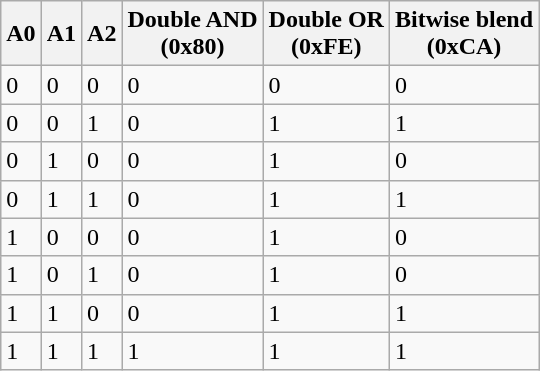<table class="wikitable">
<tr>
<th scope="col">A0</th>
<th scope="col">A1</th>
<th scope="col">A2</th>
<th scope="col">Double AND<br>(0x80)</th>
<th scope="col">Double OR<br>(0xFE)</th>
<th scope="col">Bitwise blend<br>(0xCA)</th>
</tr>
<tr>
<td>0</td>
<td>0</td>
<td>0</td>
<td>0</td>
<td>0</td>
<td>0</td>
</tr>
<tr>
<td>0</td>
<td>0</td>
<td>1</td>
<td>0</td>
<td>1</td>
<td>1</td>
</tr>
<tr>
<td>0</td>
<td>1</td>
<td>0</td>
<td>0</td>
<td>1</td>
<td>0</td>
</tr>
<tr>
<td>0</td>
<td>1</td>
<td>1</td>
<td>0</td>
<td>1</td>
<td>1</td>
</tr>
<tr>
<td>1</td>
<td>0</td>
<td>0</td>
<td>0</td>
<td>1</td>
<td>0</td>
</tr>
<tr>
<td>1</td>
<td>0</td>
<td>1</td>
<td>0</td>
<td>1</td>
<td>0</td>
</tr>
<tr>
<td>1</td>
<td>1</td>
<td>0</td>
<td>0</td>
<td>1</td>
<td>1</td>
</tr>
<tr>
<td>1</td>
<td>1</td>
<td>1</td>
<td>1</td>
<td>1</td>
<td>1</td>
</tr>
</table>
